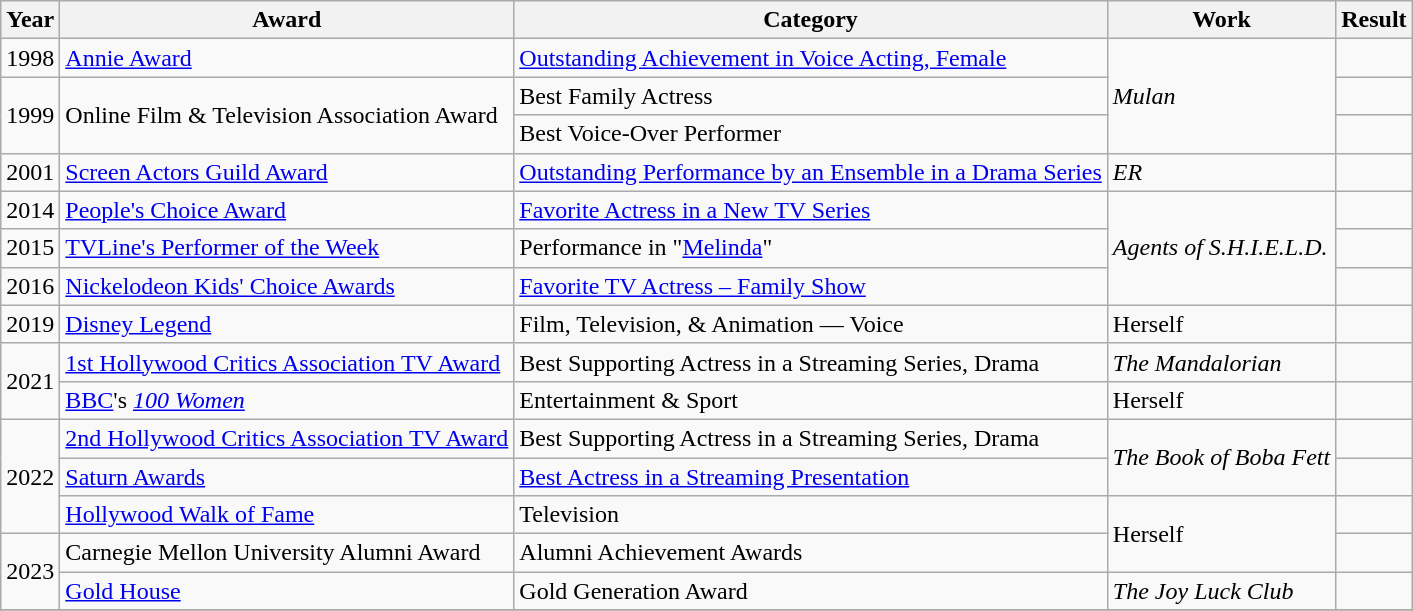<table class="wikitable sortable">
<tr style="text-align:center;">
<th>Year</th>
<th>Award</th>
<th>Category</th>
<th>Work</th>
<th class="unsuitable">Result</th>
</tr>
<tr>
<td>1998</td>
<td><a href='#'>Annie Award</a></td>
<td><a href='#'>Outstanding Achievement in Voice Acting, Female</a></td>
<td rowspan=3><em>Mulan</em></td>
<td></td>
</tr>
<tr>
<td rowspan=2>1999</td>
<td rowspan=2>Online Film & Television Association Award</td>
<td>Best Family Actress</td>
<td></td>
</tr>
<tr>
<td>Best Voice-Over Performer</td>
<td></td>
</tr>
<tr>
<td>2001</td>
<td><a href='#'>Screen Actors Guild Award</a></td>
<td><a href='#'>Outstanding Performance by an Ensemble in a Drama Series</a></td>
<td><em>ER</em></td>
<td></td>
</tr>
<tr>
<td>2014</td>
<td><a href='#'>People's Choice Award</a></td>
<td><a href='#'>Favorite Actress in a New TV Series</a></td>
<td rowspan=3><em>Agents of S.H.I.E.L.D.</em></td>
<td></td>
</tr>
<tr>
<td>2015</td>
<td><a href='#'>TVLine's Performer of the Week</a></td>
<td>Performance in "<a href='#'>Melinda</a>"</td>
<td></td>
</tr>
<tr>
<td>2016</td>
<td><a href='#'>Nickelodeon Kids' Choice Awards</a></td>
<td><a href='#'>Favorite TV Actress – Family Show</a></td>
<td></td>
</tr>
<tr>
<td>2019</td>
<td><a href='#'>Disney Legend</a></td>
<td>Film, Television, & Animation — Voice</td>
<td>Herself</td>
<td></td>
</tr>
<tr>
<td rowspan=2>2021</td>
<td><a href='#'>1st Hollywood Critics Association TV Award</a></td>
<td>Best Supporting Actress in a Streaming Series, Drama</td>
<td><em>The Mandalorian</em></td>
<td></td>
</tr>
<tr>
<td><a href='#'>BBC</a>'s <em><a href='#'>100 Women</a></em></td>
<td>Entertainment & Sport</td>
<td>Herself</td>
<td></td>
</tr>
<tr>
<td rowspan=3>2022</td>
<td><a href='#'>2nd Hollywood Critics Association TV Award</a></td>
<td>Best Supporting Actress in a Streaming Series, Drama</td>
<td rowspan=2><em>The Book of Boba Fett</em></td>
<td></td>
</tr>
<tr>
<td><a href='#'>Saturn Awards</a></td>
<td><a href='#'>Best Actress in a Streaming Presentation</a></td>
<td></td>
</tr>
<tr>
<td><a href='#'>Hollywood Walk of Fame</a></td>
<td>Television</td>
<td rowspan=2>Herself</td>
<td></td>
</tr>
<tr>
<td rowspan=2>2023</td>
<td>Carnegie Mellon University Alumni Award</td>
<td>Alumni Achievement Awards</td>
<td></td>
</tr>
<tr>
<td><a href='#'>Gold House</a></td>
<td>Gold Generation Award</td>
<td><em>The Joy Luck Club</em></td>
<td></td>
</tr>
<tr>
</tr>
</table>
